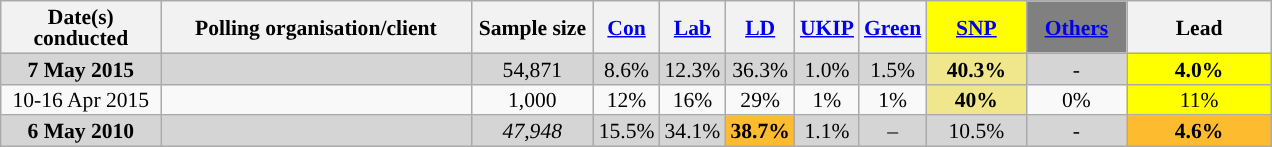<table class="wikitable sortable" style="text-align:center;font-size:90%;line-height:14px">
<tr>
<th ! style="width:100px;">Date(s)<br>conducted</th>
<th style="width:200px;">Polling organisation/client</th>
<th class="unsortable" style="width:75px;">Sample size</th>
<th class="unsortable" style="background:"><a href='#'><span>Con</span></a></th>
<th class="unsortable" style="background:"><a href='#'><span>Lab</span></a></th>
<th class="unsortable" style="background:"><a href='#'><span>LD</span></a></th>
<th class="unsortable" style="background:"><a href='#'><span>UKIP</span></a></th>
<th class="unsortable" style="background:"><a href='#'><span>Green</span></a></th>
<th class="unsortable" style="background:#ffff00; width:60px;"><a href='#'><span>SNP</span></a></th>
<th class="unsortable" style="background:gray; width:60px;"><a href='#'><span>Others</span></a></th>
<th class="unsortable" style="width:90px;">Lead</th>
</tr>
<tr>
<td style="background:#D5D5D5"><strong>7 May 2015</strong></td>
<td style="background:#D5D5D5"></td>
<td style="background:#D5D5D5">54,871</td>
<td style="background:#D5D5D5">8.6%</td>
<td style="background:#D5D5D5">12.3%</td>
<td style="background:#D5D5D5">36.3%</td>
<td style="background:#D5D5D5">1.0%</td>
<td style="background:#D5D5D5">1.5%</td>
<td style="background:khaki"><strong>40.3%</strong></td>
<td style="background:#D5D5D5">-</td>
<td style="background:#ff0"><span><strong>4.0% </strong></span></td>
</tr>
<tr>
<td>10-16 Apr 2015</td>
<td> </td>
<td>1,000</td>
<td>12%</td>
<td>16%</td>
<td>29%</td>
<td>1%</td>
<td>1%</td>
<td style="background:khaki"><strong>40%</strong></td>
<td>0%</td>
<td style="background:#ff0"><span>11% </span></td>
</tr>
<tr>
<td style="background:#D5D5D5"><strong>6 May 2010</strong></td>
<td style="background:#D5D5D5"></td>
<td style="background:#D5D5D5"><em>47,948</em></td>
<td style="background:#D5D5D5">15.5%</td>
<td style="background:#D5D5D5">34.1%</td>
<td style="background:#fdbb30"><strong>38.7%</strong></td>
<td style="background:#D5D5D5">1.1%</td>
<td style="background:#D5D5D5">–</td>
<td style="background:#D5D5D5">10.5%</td>
<td style="background:#D5D5D5">-</td>
<td style="background:#fdbb30"><span><strong>4.6% </strong></span></td>
</tr>
</table>
